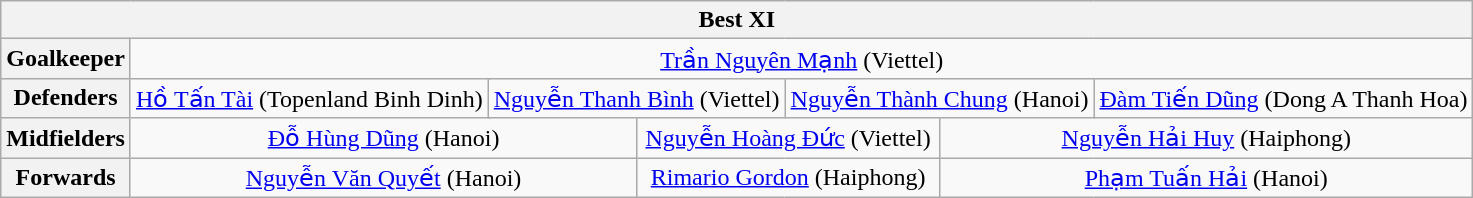<table class="wikitable" style="text-align:center">
<tr>
<th colspan="13">Best XI</th>
</tr>
<tr>
<th>Goalkeeper</th>
<td colspan="12"> <a href='#'>Trần Nguyên Mạnh</a> (Viettel)</td>
</tr>
<tr>
<th>Defenders</th>
<td colspan="3"> <a href='#'>Hồ Tấn Tài</a> (Topenland Binh Dinh)</td>
<td colspan="3"> <a href='#'>Nguyễn Thanh Bình</a> (Viettel)</td>
<td colspan="3"> <a href='#'>Nguyễn Thành Chung</a> (Hanoi)</td>
<td colspan="3"> <a href='#'>Đàm Tiến Dũng</a> (Dong A Thanh Hoa)</td>
</tr>
<tr>
<th>Midfielders</th>
<td colspan="4"> <a href='#'>Đỗ Hùng Dũng</a> (Hanoi)</td>
<td colspan="4"> <a href='#'>Nguyễn Hoàng Đức</a> (Viettel)</td>
<td colspan="4"> <a href='#'>Nguyễn Hải Huy</a> (Haiphong)</td>
</tr>
<tr>
<th>Forwards</th>
<td colspan="4"> <a href='#'>Nguyễn Văn Quyết</a> (Hanoi)</td>
<td colspan="4"> <a href='#'>Rimario Gordon</a> (Haiphong)</td>
<td colspan="4"> <a href='#'>Phạm Tuấn Hải</a> (Hanoi)</td>
</tr>
</table>
